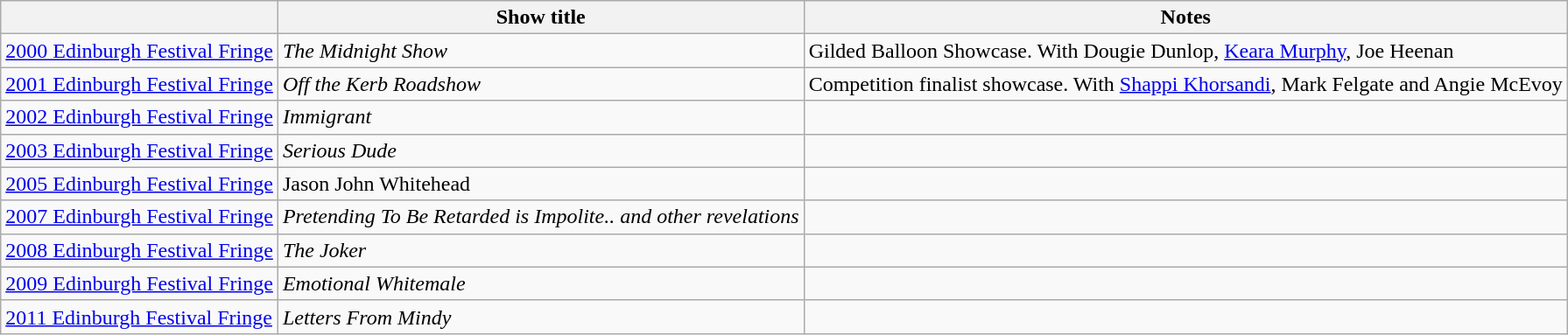<table class="wikitable" border="1">
<tr>
<th></th>
<th>Show title</th>
<th>Notes</th>
</tr>
<tr>
<td><a href='#'>2000 Edinburgh Festival Fringe</a></td>
<td><em>The Midnight Show</em></td>
<td>Gilded Balloon Showcase. With Dougie Dunlop, <a href='#'>Keara Murphy</a>, Joe Heenan</td>
</tr>
<tr>
<td><a href='#'>2001 Edinburgh Festival Fringe</a></td>
<td><em>Off the Kerb Roadshow</em></td>
<td>Competition finalist showcase. With <a href='#'>Shappi Khorsandi</a>, Mark Felgate and Angie McEvoy</td>
</tr>
<tr>
<td><a href='#'>2002 Edinburgh Festival Fringe</a></td>
<td><em>Immigrant</em></td>
<td></td>
</tr>
<tr>
<td><a href='#'>2003 Edinburgh Festival Fringe</a></td>
<td><em>Serious Dude</em></td>
<td></td>
</tr>
<tr>
<td><a href='#'>2005 Edinburgh Festival Fringe</a></td>
<td>Jason John Whitehead</td>
<td></td>
</tr>
<tr>
<td><a href='#'>2007 Edinburgh Festival Fringe</a></td>
<td><em>Pretending To Be Retarded is Impolite.. and other revelations</em></td>
<td></td>
</tr>
<tr>
<td><a href='#'>2008 Edinburgh Festival Fringe</a></td>
<td><em>The Joker</em></td>
<td></td>
</tr>
<tr>
<td><a href='#'>2009 Edinburgh Festival Fringe</a></td>
<td><em>Emotional Whitemale</em></td>
<td></td>
</tr>
<tr>
<td><a href='#'>2011 Edinburgh Festival Fringe</a></td>
<td><em>Letters From Mindy</em></td>
<td></td>
</tr>
</table>
